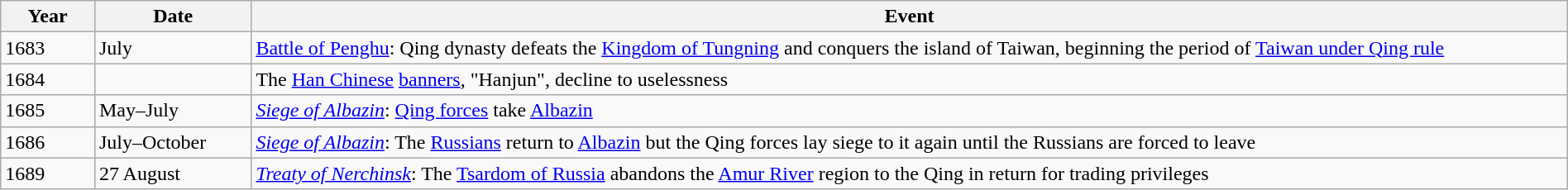<table class="wikitable" style="width:100%;">
<tr>
<th style="width:6%">Year</th>
<th style="width:10%">Date</th>
<th>Event</th>
</tr>
<tr>
<td>1683</td>
<td>July</td>
<td><a href='#'>Battle of Penghu</a>: Qing dynasty defeats the <a href='#'>Kingdom of Tungning</a> and conquers the island of Taiwan, beginning the period of <a href='#'>Taiwan under Qing rule</a></td>
</tr>
<tr>
<td>1684</td>
<td></td>
<td>The <a href='#'>Han Chinese</a> <a href='#'>banners</a>, "Hanjun", decline to uselessness</td>
</tr>
<tr>
<td>1685</td>
<td>May–July</td>
<td><em><a href='#'>Siege of Albazin</a></em>: <a href='#'>Qing forces</a> take <a href='#'>Albazin</a></td>
</tr>
<tr>
<td>1686</td>
<td>July–October</td>
<td><em><a href='#'>Siege of Albazin</a></em>: The <a href='#'>Russians</a> return to <a href='#'>Albazin</a> but the Qing forces lay siege to it again until the Russians are forced to leave</td>
</tr>
<tr>
<td>1689</td>
<td>27 August</td>
<td><em><a href='#'>Treaty of Nerchinsk</a></em>: The <a href='#'>Tsardom of Russia</a> abandons the <a href='#'>Amur River</a> region to the Qing in return for trading privileges</td>
</tr>
</table>
